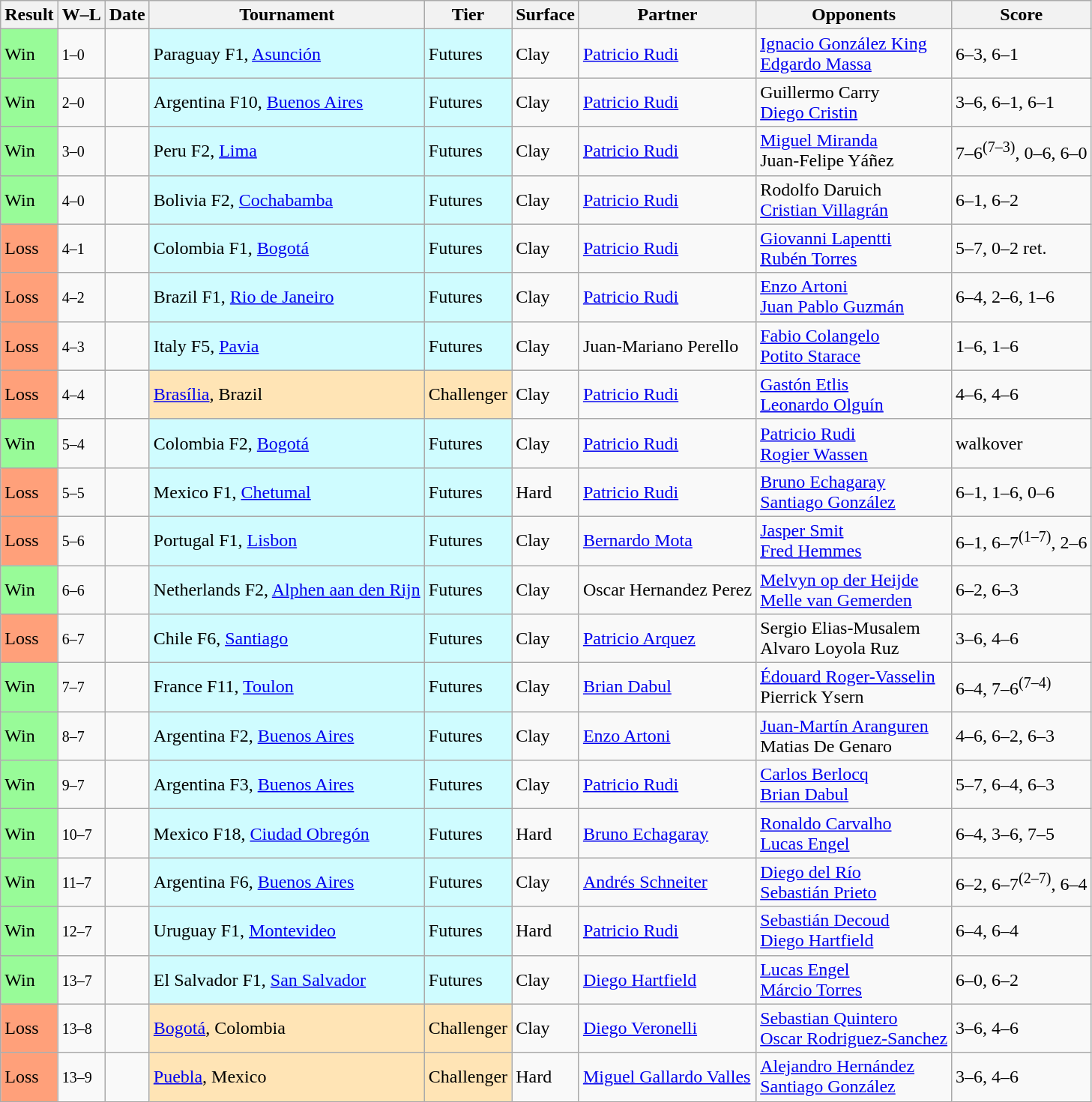<table class="sortable wikitable">
<tr>
<th>Result</th>
<th class="unsortable">W–L</th>
<th>Date</th>
<th>Tournament</th>
<th>Tier</th>
<th>Surface</th>
<th>Partner</th>
<th>Opponents</th>
<th class="unsortable">Score</th>
</tr>
<tr>
<td style="background:#98fb98;">Win</td>
<td><small>1–0</small></td>
<td></td>
<td style="background:#cffcff;">Paraguay F1, <a href='#'>Asunción</a></td>
<td style="background:#cffcff;">Futures</td>
<td>Clay</td>
<td> <a href='#'>Patricio Rudi</a></td>
<td> <a href='#'>Ignacio González King</a> <br>  <a href='#'>Edgardo Massa</a></td>
<td>6–3, 6–1</td>
</tr>
<tr>
<td style="background:#98fb98;">Win</td>
<td><small>2–0</small></td>
<td></td>
<td style="background:#cffcff;">Argentina F10, <a href='#'>Buenos Aires</a></td>
<td style="background:#cffcff;">Futures</td>
<td>Clay</td>
<td> <a href='#'>Patricio Rudi</a></td>
<td> Guillermo Carry <br>  <a href='#'>Diego Cristin</a></td>
<td>3–6, 6–1, 6–1</td>
</tr>
<tr>
<td style="background:#98fb98;">Win</td>
<td><small>3–0</small></td>
<td></td>
<td style="background:#cffcff;">Peru F2, <a href='#'>Lima</a></td>
<td style="background:#cffcff;">Futures</td>
<td>Clay</td>
<td> <a href='#'>Patricio Rudi</a></td>
<td> <a href='#'>Miguel Miranda</a> <br>  Juan-Felipe Yáñez</td>
<td>7–6<sup>(7–3)</sup>, 0–6, 6–0</td>
</tr>
<tr>
<td style="background:#98fb98;">Win</td>
<td><small>4–0</small></td>
<td></td>
<td style="background:#cffcff;">Bolivia F2, <a href='#'>Cochabamba</a></td>
<td style="background:#cffcff;">Futures</td>
<td>Clay</td>
<td> <a href='#'>Patricio Rudi</a></td>
<td> Rodolfo Daruich <br>  <a href='#'>Cristian Villagrán</a></td>
<td>6–1, 6–2</td>
</tr>
<tr>
<td style="background:#ffa07a;">Loss</td>
<td><small>4–1</small></td>
<td></td>
<td style="background:#cffcff;">Colombia F1, <a href='#'>Bogotá</a></td>
<td style="background:#cffcff;">Futures</td>
<td>Clay</td>
<td> <a href='#'>Patricio Rudi</a></td>
<td> <a href='#'>Giovanni Lapentti</a> <br>  <a href='#'>Rubén Torres</a></td>
<td>5–7, 0–2 ret.</td>
</tr>
<tr>
<td style="background:#ffa07a;">Loss</td>
<td><small>4–2</small></td>
<td></td>
<td style="background:#cffcff;">Brazil F1, <a href='#'>Rio de Janeiro</a></td>
<td style="background:#cffcff;">Futures</td>
<td>Clay</td>
<td> <a href='#'>Patricio Rudi</a></td>
<td> <a href='#'>Enzo Artoni</a> <br>  <a href='#'>Juan Pablo Guzmán</a></td>
<td>6–4, 2–6, 1–6</td>
</tr>
<tr>
<td style="background:#ffa07a;">Loss</td>
<td><small>4–3</small></td>
<td></td>
<td style="background:#cffcff;">Italy F5, <a href='#'>Pavia</a></td>
<td style="background:#cffcff;">Futures</td>
<td>Clay</td>
<td> Juan-Mariano Perello</td>
<td> <a href='#'>Fabio Colangelo</a> <br>  <a href='#'>Potito Starace</a></td>
<td>1–6, 1–6</td>
</tr>
<tr>
<td style="background:#ffa07a;">Loss</td>
<td><small>4–4</small></td>
<td></td>
<td style="background:moccasin;"><a href='#'>Brasília</a>, Brazil</td>
<td style="background:moccasin;">Challenger</td>
<td>Clay</td>
<td> <a href='#'>Patricio Rudi</a></td>
<td> <a href='#'>Gastón Etlis</a> <br>  <a href='#'>Leonardo Olguín</a></td>
<td>4–6, 4–6</td>
</tr>
<tr>
<td style="background:#98fb98;">Win</td>
<td><small>5–4</small></td>
<td></td>
<td style="background:#cffcff;">Colombia F2, <a href='#'>Bogotá</a></td>
<td style="background:#cffcff;">Futures</td>
<td>Clay</td>
<td> <a href='#'>Patricio Rudi</a></td>
<td> <a href='#'>Patricio Rudi</a> <br>  <a href='#'>Rogier Wassen</a></td>
<td>walkover</td>
</tr>
<tr>
<td style="background:#ffa07a;">Loss</td>
<td><small>5–5</small></td>
<td></td>
<td style="background:#cffcff;">Mexico F1, <a href='#'>Chetumal</a></td>
<td style="background:#cffcff;">Futures</td>
<td>Hard</td>
<td> <a href='#'>Patricio Rudi</a></td>
<td> <a href='#'>Bruno Echagaray</a> <br>  <a href='#'>Santiago González</a></td>
<td>6–1, 1–6, 0–6</td>
</tr>
<tr>
<td style="background:#ffa07a;">Loss</td>
<td><small>5–6</small></td>
<td></td>
<td style="background:#cffcff;">Portugal F1, <a href='#'>Lisbon</a></td>
<td style="background:#cffcff;">Futures</td>
<td>Clay</td>
<td> <a href='#'>Bernardo Mota</a></td>
<td> <a href='#'>Jasper Smit</a> <br>  <a href='#'>Fred Hemmes</a></td>
<td>6–1, 6–7<sup>(1–7)</sup>, 2–6</td>
</tr>
<tr>
<td style="background:#98fb98;">Win</td>
<td><small>6–6</small></td>
<td></td>
<td style="background:#cffcff;">Netherlands F2, <a href='#'>Alphen aan den Rijn</a></td>
<td style="background:#cffcff;">Futures</td>
<td>Clay</td>
<td> Oscar Hernandez Perez</td>
<td> <a href='#'>Melvyn op der Heijde</a> <br>  <a href='#'>Melle van Gemerden</a></td>
<td>6–2, 6–3</td>
</tr>
<tr>
<td style="background:#ffa07a;">Loss</td>
<td><small>6–7</small></td>
<td></td>
<td style="background:#cffcff;">Chile F6, <a href='#'>Santiago</a></td>
<td style="background:#cffcff;">Futures</td>
<td>Clay</td>
<td> <a href='#'>Patricio Arquez</a></td>
<td> Sergio Elias-Musalem <br>  Alvaro Loyola Ruz</td>
<td>3–6, 4–6</td>
</tr>
<tr>
<td style="background:#98fb98;">Win</td>
<td><small>7–7</small></td>
<td></td>
<td style="background:#cffcff;">France F11, <a href='#'>Toulon</a></td>
<td style="background:#cffcff;">Futures</td>
<td>Clay</td>
<td> <a href='#'>Brian Dabul</a></td>
<td> <a href='#'>Édouard Roger-Vasselin</a> <br>  Pierrick Ysern</td>
<td>6–4, 7–6<sup>(7–4)</sup></td>
</tr>
<tr>
<td style="background:#98fb98;">Win</td>
<td><small>8–7</small></td>
<td></td>
<td style="background:#cffcff;">Argentina F2, <a href='#'>Buenos Aires</a></td>
<td style="background:#cffcff;">Futures</td>
<td>Clay</td>
<td> <a href='#'>Enzo Artoni</a></td>
<td> <a href='#'>Juan-Martín Aranguren</a> <br>  Matias De Genaro</td>
<td>4–6, 6–2, 6–3</td>
</tr>
<tr>
<td style="background:#98fb98;">Win</td>
<td><small>9–7</small></td>
<td></td>
<td style="background:#cffcff;">Argentina F3, <a href='#'>Buenos Aires</a></td>
<td style="background:#cffcff;">Futures</td>
<td>Clay</td>
<td> <a href='#'>Patricio Rudi</a></td>
<td> <a href='#'>Carlos Berlocq</a> <br>  <a href='#'>Brian Dabul</a></td>
<td>5–7, 6–4, 6–3</td>
</tr>
<tr>
<td style="background:#98fb98;">Win</td>
<td><small>10–7</small></td>
<td></td>
<td style="background:#cffcff;">Mexico F18, <a href='#'>Ciudad Obregón</a></td>
<td style="background:#cffcff;">Futures</td>
<td>Hard</td>
<td> <a href='#'>Bruno Echagaray</a></td>
<td> <a href='#'>Ronaldo Carvalho</a> <br>  <a href='#'>Lucas Engel</a></td>
<td>6–4, 3–6, 7–5</td>
</tr>
<tr>
<td style="background:#98fb98;">Win</td>
<td><small>11–7</small></td>
<td></td>
<td style="background:#cffcff;">Argentina F6, <a href='#'>Buenos Aires</a></td>
<td style="background:#cffcff;">Futures</td>
<td>Clay</td>
<td> <a href='#'>Andrés Schneiter</a></td>
<td> <a href='#'>Diego del Río</a> <br>  <a href='#'>Sebastián Prieto</a></td>
<td>6–2, 6–7<sup>(2–7)</sup>, 6–4</td>
</tr>
<tr>
<td style="background:#98fb98;">Win</td>
<td><small>12–7</small></td>
<td></td>
<td style="background:#cffcff;">Uruguay F1, <a href='#'>Montevideo</a></td>
<td style="background:#cffcff;">Futures</td>
<td>Hard</td>
<td> <a href='#'>Patricio Rudi</a></td>
<td> <a href='#'>Sebastián Decoud</a> <br>  <a href='#'>Diego Hartfield</a></td>
<td>6–4, 6–4</td>
</tr>
<tr>
<td style="background:#98fb98;">Win</td>
<td><small>13–7</small></td>
<td></td>
<td style="background:#cffcff;">El Salvador F1, <a href='#'>San Salvador</a></td>
<td style="background:#cffcff;">Futures</td>
<td>Clay</td>
<td> <a href='#'>Diego Hartfield</a></td>
<td> <a href='#'>Lucas Engel</a> <br>  <a href='#'>Márcio Torres</a></td>
<td>6–0, 6–2</td>
</tr>
<tr>
<td style="background:#ffa07a;">Loss</td>
<td><small>13–8</small></td>
<td></td>
<td style="background:moccasin;"><a href='#'>Bogotá</a>, Colombia</td>
<td style="background:moccasin;">Challenger</td>
<td>Clay</td>
<td> <a href='#'>Diego Veronelli</a></td>
<td> <a href='#'>Sebastian Quintero</a> <br>  <a href='#'>Oscar Rodriguez-Sanchez</a></td>
<td>3–6, 4–6</td>
</tr>
<tr>
<td style="background:#ffa07a;">Loss</td>
<td><small>13–9</small></td>
<td></td>
<td style="background:moccasin;"><a href='#'>Puebla</a>, Mexico</td>
<td style="background:moccasin;">Challenger</td>
<td>Hard</td>
<td> <a href='#'>Miguel Gallardo Valles</a></td>
<td> <a href='#'>Alejandro Hernández</a> <br>  <a href='#'>Santiago González</a></td>
<td>3–6, 4–6</td>
</tr>
</table>
